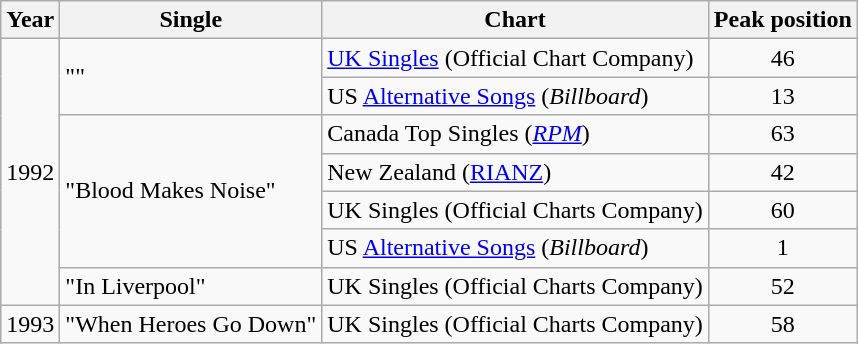<table class="wikitable">
<tr>
<th>Year</th>
<th>Single</th>
<th>Chart</th>
<th>Peak position</th>
</tr>
<tr>
<td rowspan="7">1992</td>
<td rowspan="2">""</td>
<td><a href='#'>UK Singles</a> (Official Chart Company)</td>
<td align="center">46</td>
</tr>
<tr>
<td>US <a href='#'>Alternative Songs</a> (<em>Billboard</em>)</td>
<td align="center">13</td>
</tr>
<tr>
<td rowspan="4">"Blood Makes Noise"</td>
<td>Canada Top Singles (<a href='#'><em>RPM</em></a>)</td>
<td align="center">63</td>
</tr>
<tr>
<td>New Zealand (<a href='#'>RIANZ</a>)</td>
<td align="center">42</td>
</tr>
<tr>
<td>UK Singles (Official Charts Company)</td>
<td align="center">60</td>
</tr>
<tr>
<td>US <a href='#'>Alternative Songs</a> (<em>Billboard</em>)</td>
<td align="center">1</td>
</tr>
<tr>
<td>"In Liverpool"</td>
<td>UK Singles (Official Charts Company)</td>
<td align="center">52</td>
</tr>
<tr>
<td rowspan="1">1993</td>
<td>"When Heroes Go Down"</td>
<td>UK Singles (Official Charts Company)</td>
<td align="center">58</td>
</tr>
</table>
